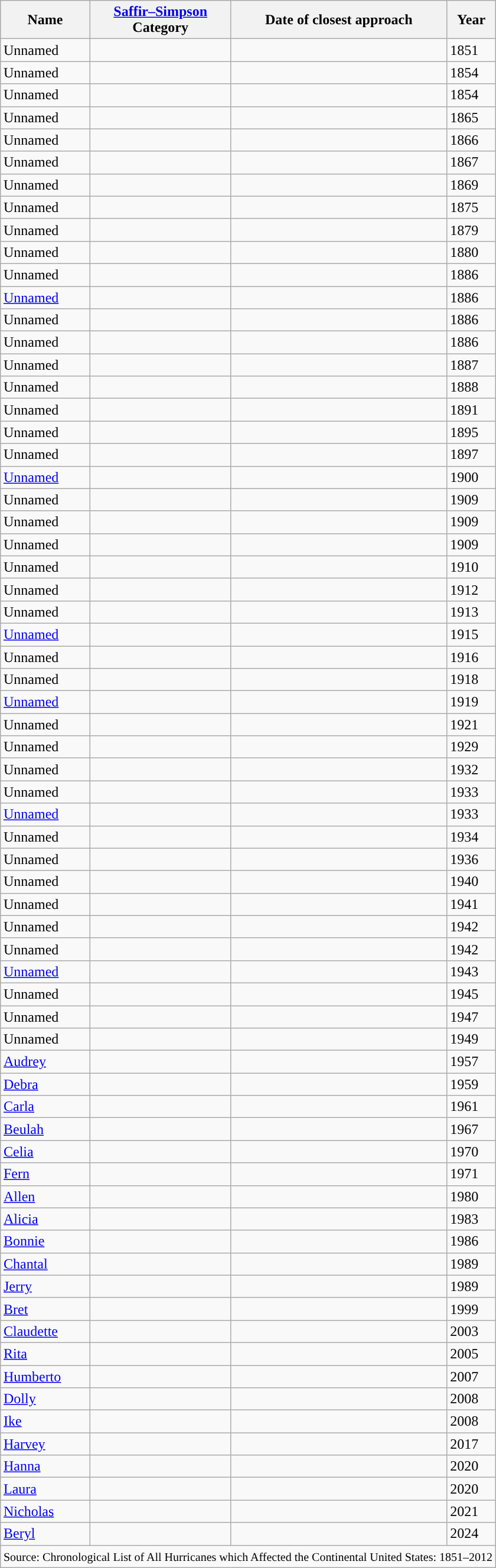<table class = "wikitable" style="margin:1em auto;">
<tr>
<th>Name</th>
<th><a href='#'>Saffir–Simpson</a><br>Category</th>
<th>Date of closest approach</th>
<th>Year</th>
</tr>
<tr>
<td>Unnamed</td>
<td></td>
<td></td>
<td>1851</td>
</tr>
<tr>
<td>Unnamed</td>
<td></td>
<td></td>
<td>1854</td>
</tr>
<tr>
<td>Unnamed</td>
<td></td>
<td></td>
<td>1854</td>
</tr>
<tr>
<td>Unnamed</td>
<td></td>
<td></td>
<td>1865</td>
</tr>
<tr>
<td>Unnamed</td>
<td></td>
<td></td>
<td>1866</td>
</tr>
<tr>
<td>Unnamed</td>
<td></td>
<td></td>
<td>1867</td>
</tr>
<tr>
<td>Unnamed</td>
<td></td>
<td></td>
<td>1869</td>
</tr>
<tr>
<td>Unnamed</td>
<td></td>
<td></td>
<td>1875</td>
</tr>
<tr>
<td>Unnamed</td>
<td></td>
<td></td>
<td>1879</td>
</tr>
<tr>
<td>Unnamed</td>
<td></td>
<td></td>
<td>1880</td>
</tr>
<tr>
<td>Unnamed</td>
<td></td>
<td></td>
<td>1886</td>
</tr>
<tr>
<td><a href='#'>Unnamed</a></td>
<td></td>
<td></td>
<td>1886</td>
</tr>
<tr>
<td>Unnamed</td>
<td></td>
<td></td>
<td>1886</td>
</tr>
<tr>
<td>Unnamed</td>
<td></td>
<td></td>
<td>1886</td>
</tr>
<tr>
<td>Unnamed</td>
<td></td>
<td></td>
<td>1887</td>
</tr>
<tr>
<td>Unnamed</td>
<td></td>
<td></td>
<td>1888</td>
</tr>
<tr>
<td>Unnamed</td>
<td></td>
<td></td>
<td>1891</td>
</tr>
<tr>
<td>Unnamed</td>
<td></td>
<td></td>
<td>1895</td>
</tr>
<tr>
<td>Unnamed</td>
<td></td>
<td></td>
<td>1897</td>
</tr>
<tr>
<td><a href='#'>Unnamed</a></td>
<td></td>
<td></td>
<td>1900</td>
</tr>
<tr>
<td>Unnamed</td>
<td></td>
<td></td>
<td>1909</td>
</tr>
<tr>
<td>Unnamed</td>
<td></td>
<td></td>
<td>1909</td>
</tr>
<tr>
<td>Unnamed</td>
<td></td>
<td></td>
<td>1909</td>
</tr>
<tr>
<td>Unnamed</td>
<td></td>
<td></td>
<td>1910</td>
</tr>
<tr>
<td>Unnamed</td>
<td></td>
<td></td>
<td>1912</td>
</tr>
<tr>
<td>Unnamed</td>
<td></td>
<td></td>
<td>1913</td>
</tr>
<tr>
<td><a href='#'>Unnamed</a></td>
<td></td>
<td></td>
<td>1915</td>
</tr>
<tr>
<td>Unnamed</td>
<td></td>
<td></td>
<td>1916</td>
</tr>
<tr>
<td>Unnamed</td>
<td></td>
<td></td>
<td>1918</td>
</tr>
<tr>
<td><a href='#'>Unnamed</a></td>
<td></td>
<td></td>
<td>1919</td>
</tr>
<tr>
<td>Unnamed</td>
<td></td>
<td></td>
<td>1921</td>
</tr>
<tr>
<td>Unnamed</td>
<td></td>
<td></td>
<td>1929</td>
</tr>
<tr>
<td>Unnamed</td>
<td></td>
<td></td>
<td>1932</td>
</tr>
<tr>
<td>Unnamed</td>
<td></td>
<td></td>
<td>1933</td>
</tr>
<tr>
<td><a href='#'>Unnamed</a></td>
<td></td>
<td></td>
<td>1933</td>
</tr>
<tr>
<td>Unnamed</td>
<td></td>
<td></td>
<td>1934</td>
</tr>
<tr>
<td>Unnamed</td>
<td></td>
<td></td>
<td>1936</td>
</tr>
<tr>
<td>Unnamed</td>
<td></td>
<td></td>
<td>1940</td>
</tr>
<tr>
<td>Unnamed</td>
<td></td>
<td></td>
<td>1941</td>
</tr>
<tr>
<td>Unnamed</td>
<td></td>
<td></td>
<td>1942</td>
</tr>
<tr>
<td>Unnamed</td>
<td></td>
<td></td>
<td>1942</td>
</tr>
<tr>
<td><a href='#'>Unnamed</a></td>
<td></td>
<td></td>
<td>1943</td>
</tr>
<tr>
<td>Unnamed</td>
<td></td>
<td></td>
<td>1945</td>
</tr>
<tr>
<td>Unnamed</td>
<td></td>
<td></td>
<td>1947</td>
</tr>
<tr>
<td>Unnamed</td>
<td></td>
<td></td>
<td>1949</td>
</tr>
<tr>
<td><a href='#'>Audrey</a></td>
<td></td>
<td></td>
<td>1957</td>
</tr>
<tr>
<td><a href='#'>Debra</a></td>
<td></td>
<td></td>
<td>1959</td>
</tr>
<tr>
<td><a href='#'>Carla</a></td>
<td></td>
<td></td>
<td>1961</td>
</tr>
<tr>
<td><a href='#'>Beulah</a></td>
<td></td>
<td></td>
<td>1967</td>
</tr>
<tr>
<td><a href='#'>Celia</a></td>
<td></td>
<td></td>
<td>1970</td>
</tr>
<tr>
<td><a href='#'>Fern</a></td>
<td></td>
<td></td>
<td>1971</td>
</tr>
<tr>
<td><a href='#'>Allen</a></td>
<td></td>
<td></td>
<td>1980</td>
</tr>
<tr>
<td><a href='#'>Alicia</a></td>
<td></td>
<td></td>
<td>1983</td>
</tr>
<tr>
<td><a href='#'>Bonnie</a></td>
<td></td>
<td></td>
<td>1986</td>
</tr>
<tr>
<td><a href='#'>Chantal</a></td>
<td></td>
<td></td>
<td>1989</td>
</tr>
<tr>
<td><a href='#'>Jerry</a></td>
<td></td>
<td></td>
<td>1989</td>
</tr>
<tr>
<td><a href='#'>Bret</a></td>
<td></td>
<td></td>
<td>1999</td>
</tr>
<tr>
<td><a href='#'>Claudette</a></td>
<td></td>
<td></td>
<td>2003</td>
</tr>
<tr>
<td><a href='#'>Rita</a></td>
<td></td>
<td></td>
<td>2005</td>
</tr>
<tr>
<td><a href='#'>Humberto</a></td>
<td></td>
<td></td>
<td>2007</td>
</tr>
<tr>
<td><a href='#'>Dolly</a></td>
<td></td>
<td></td>
<td>2008</td>
</tr>
<tr>
<td><a href='#'>Ike</a></td>
<td></td>
<td></td>
<td>2008</td>
</tr>
<tr>
<td><a href='#'>Harvey</a></td>
<td></td>
<td></td>
<td>2017</td>
</tr>
<tr>
<td><a href='#'>Hanna</a></td>
<td></td>
<td></td>
<td>2020</td>
</tr>
<tr>
<td><a href='#'>Laura</a></td>
<td></td>
<td></td>
<td>2020</td>
</tr>
<tr>
<td><a href='#'>Nicholas</a></td>
<td></td>
<td></td>
<td>2021</td>
</tr>
<tr>
<td><a href='#'>Beryl</a></td>
<td></td>
<td></td>
<td>2024</td>
</tr>
<tr>
<td colspan="9"><small>Source: Chronological List of All Hurricanes which Affected the Continental United States: 1851–2012</small></td>
</tr>
</table>
